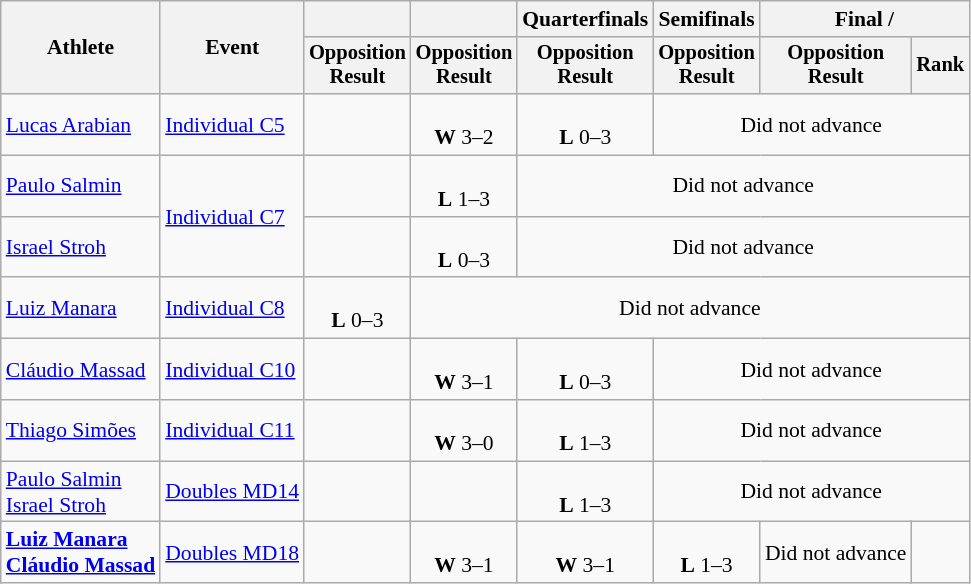<table class=wikitable style=font-size:90%;text-align:center>
<tr>
<th rowspan="2">Athlete</th>
<th rowspan="2">Event</th>
<th></th>
<th></th>
<th>Quarterfinals</th>
<th>Semifinals</th>
<th colspan="2">Final / </th>
</tr>
<tr style=font-size:95%>
<th>Opposition<br>Result</th>
<th>Opposition<br>Result</th>
<th>Opposition<br>Result</th>
<th>Opposition<br>Result</th>
<th>Opposition<br>Result</th>
<th>Rank</th>
</tr>
<tr align=center>
<td align=left><a href='#'>Lucas Arabian</a></td>
<td align=left><a href='#'>Individual C5</a></td>
<td></td>
<td><br><strong>W</strong> 3–2</td>
<td><br><strong>L</strong> 0–3</td>
<td colspan=3>Did not advance</td>
</tr>
<tr align=center>
<td align=left><a href='#'>Paulo Salmin</a></td>
<td align=left rowspan=2><a href='#'>Individual C7</a></td>
<td></td>
<td><br><strong>L</strong> 1–3</td>
<td colspan=4>Did not advance</td>
</tr>
<tr align=center>
<td align=left><a href='#'>Israel Stroh</a></td>
<td></td>
<td><br><strong>L</strong> 0–3</td>
<td colspan=4>Did not advance</td>
</tr>
<tr align=center>
<td align=left><a href='#'>Luiz Manara</a></td>
<td align=left><a href='#'>Individual C8</a></td>
<td><br><strong>L</strong> 0–3</td>
<td colspan=5>Did not advance</td>
</tr>
<tr align=center>
<td align=left><a href='#'>Cláudio Massad</a></td>
<td align=left><a href='#'>Individual C10</a></td>
<td></td>
<td><br><strong>W</strong> 3–1</td>
<td><br><strong>L</strong> 0–3</td>
<td colspan=3>Did not advance</td>
</tr>
<tr align=center>
<td align=left><a href='#'>Thiago Simões</a></td>
<td align=left><a href='#'>Individual C11</a></td>
<td></td>
<td><br><strong>W</strong> 3–0</td>
<td><br><strong>L</strong> 1–3</td>
<td colspan=3>Did not advance</td>
</tr>
<tr align=center>
<td align=left><a href='#'>Paulo Salmin</a><br><a href='#'>Israel Stroh</a></td>
<td align=left><a href='#'>Doubles MD14</a></td>
<td></td>
<td></td>
<td><br><strong>L</strong> 1–3</td>
<td colspan=3>Did not advance</td>
</tr>
<tr align=center>
<td align=left><strong><a href='#'>Luiz Manara</a><br><a href='#'>Cláudio Massad</a></strong></td>
<td align=left><a href='#'>Doubles MD18</a></td>
<td></td>
<td><br><strong>W</strong> 3–1</td>
<td><br><strong>W</strong> 3–1</td>
<td><br><strong>L</strong> 1–3</td>
<td>Did not advance</td>
<td></td>
</tr>
</table>
